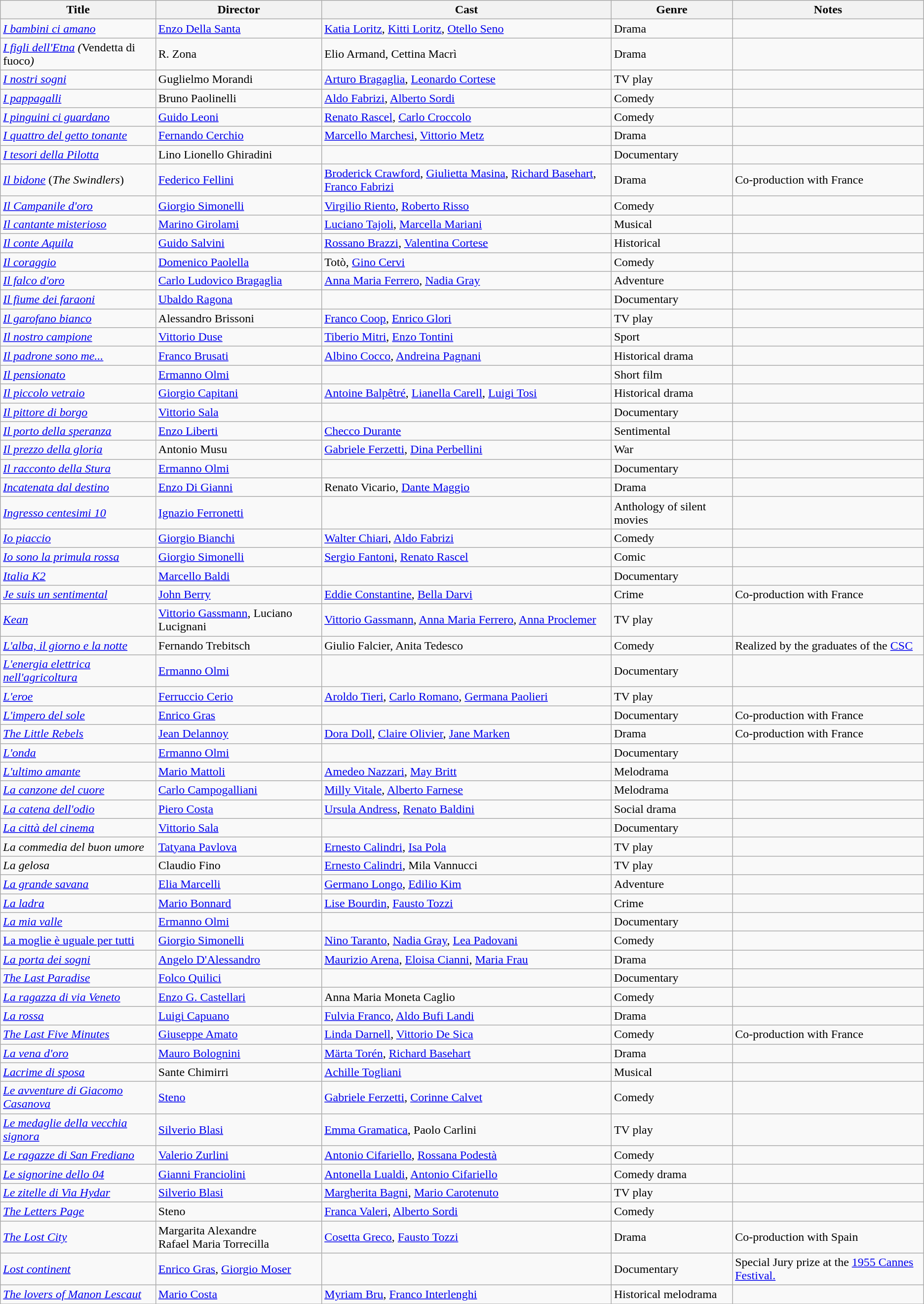<table class=wikitable>
<tr>
<th>Title</th>
<th>Director</th>
<th>Cast</th>
<th>Genre</th>
<th>Notes</th>
</tr>
<tr>
<td><em><a href='#'>I bambini ci amano</a></em></td>
<td><a href='#'>Enzo Della Santa</a></td>
<td><a href='#'>Katia Loritz</a>, <a href='#'>Kitti Loritz</a>, <a href='#'>Otello Seno</a></td>
<td>Drama</td>
<td></td>
</tr>
<tr>
<td><em><a href='#'>I figli dell'Etna</a> (</em>Vendetta di fuoco<em>)</em></td>
<td>R. Zona</td>
<td>Elio Armand, Cettina Macrì</td>
<td>Drama</td>
<td></td>
</tr>
<tr>
<td><em><a href='#'>I nostri sogni</a></em></td>
<td>Guglielmo Morandi</td>
<td><a href='#'>Arturo Bragaglia</a>, <a href='#'>Leonardo Cortese</a></td>
<td>TV play</td>
<td></td>
</tr>
<tr>
<td><em><a href='#'>I pappagalli</a></em></td>
<td>Bruno Paolinelli</td>
<td><a href='#'>Aldo Fabrizi</a>, <a href='#'>Alberto Sordi</a></td>
<td>Comedy</td>
<td></td>
</tr>
<tr>
<td><em><a href='#'>I pinguini ci guardano</a></em></td>
<td><a href='#'>Guido Leoni</a></td>
<td><a href='#'>Renato Rascel</a>, <a href='#'>Carlo Croccolo</a></td>
<td>Comedy</td>
<td></td>
</tr>
<tr>
<td><em><a href='#'>I quattro del getto tonante</a></em></td>
<td><a href='#'>Fernando Cerchio</a></td>
<td><a href='#'>Marcello Marchesi</a>, <a href='#'>Vittorio Metz</a></td>
<td>Drama</td>
<td></td>
</tr>
<tr>
<td><em><a href='#'>I tesori della Pilotta</a></em></td>
<td>Lino Lionello Ghiradini</td>
<td></td>
<td>Documentary</td>
<td></td>
</tr>
<tr>
<td><em><a href='#'>Il bidone</a></em> (<em>The Swindlers</em>)</td>
<td><a href='#'>Federico Fellini</a></td>
<td><a href='#'>Broderick Crawford</a>, <a href='#'>Giulietta Masina</a>, <a href='#'>Richard Basehart</a>, <a href='#'>Franco Fabrizi</a></td>
<td>Drama</td>
<td>Co-production with France</td>
</tr>
<tr>
<td><em><a href='#'>Il Campanile d'oro</a></em></td>
<td><a href='#'>Giorgio Simonelli</a></td>
<td><a href='#'>Virgilio Riento</a>, <a href='#'>Roberto Risso</a></td>
<td>Comedy</td>
<td></td>
</tr>
<tr>
<td><em><a href='#'>Il cantante misterioso</a></em></td>
<td><a href='#'>Marino Girolami</a></td>
<td><a href='#'>Luciano Tajoli</a>, <a href='#'>Marcella Mariani</a></td>
<td>Musical</td>
<td></td>
</tr>
<tr>
<td><em><a href='#'>Il conte Aquila</a></em></td>
<td><a href='#'>Guido Salvini</a></td>
<td><a href='#'>Rossano Brazzi</a>, <a href='#'>Valentina Cortese</a></td>
<td>Historical</td>
<td></td>
</tr>
<tr>
<td><em><a href='#'>Il coraggio</a></em></td>
<td><a href='#'>Domenico Paolella</a></td>
<td>Totò, <a href='#'>Gino Cervi</a></td>
<td>Comedy</td>
<td></td>
</tr>
<tr>
<td><em><a href='#'>Il falco d'oro</a></em></td>
<td><a href='#'>Carlo Ludovico Bragaglia</a></td>
<td><a href='#'>Anna Maria Ferrero</a>, <a href='#'>Nadia Gray</a></td>
<td>Adventure</td>
<td></td>
</tr>
<tr>
<td><em><a href='#'>Il fiume dei faraoni</a></em></td>
<td><a href='#'>Ubaldo Ragona</a></td>
<td></td>
<td>Documentary</td>
<td></td>
</tr>
<tr>
<td><em><a href='#'>Il garofano bianco</a></em></td>
<td>Alessandro Brissoni</td>
<td><a href='#'>Franco Coop</a>, <a href='#'>Enrico Glori</a></td>
<td>TV play</td>
<td></td>
</tr>
<tr>
<td><em><a href='#'>Il nostro campione</a></em></td>
<td><a href='#'>Vittorio Duse</a></td>
<td><a href='#'>Tiberio Mitri</a>, <a href='#'>Enzo Tontini</a></td>
<td>Sport</td>
<td></td>
</tr>
<tr>
<td><em><a href='#'>Il padrone sono me...</a></em></td>
<td><a href='#'>Franco Brusati</a></td>
<td><a href='#'>Albino Cocco</a>, <a href='#'>Andreina Pagnani</a></td>
<td>Historical drama</td>
<td></td>
</tr>
<tr>
<td><em><a href='#'>Il pensionato</a></em></td>
<td><a href='#'>Ermanno Olmi</a></td>
<td></td>
<td>Short film</td>
<td></td>
</tr>
<tr>
<td><em><a href='#'>Il piccolo vetraio</a></em></td>
<td><a href='#'>Giorgio Capitani</a></td>
<td><a href='#'>Antoine Balpêtré</a>, <a href='#'>Lianella Carell</a>, <a href='#'>Luigi Tosi</a></td>
<td>Historical drama</td>
<td></td>
</tr>
<tr>
<td><em><a href='#'>Il pittore di borgo</a></em></td>
<td><a href='#'>Vittorio Sala</a></td>
<td></td>
<td>Documentary</td>
<td></td>
</tr>
<tr>
<td><em><a href='#'>Il porto della speranza</a></em></td>
<td><a href='#'>Enzo Liberti</a></td>
<td><a href='#'>Checco Durante</a></td>
<td>Sentimental</td>
<td></td>
</tr>
<tr>
<td><em><a href='#'>Il prezzo della gloria</a></em></td>
<td>Antonio Musu</td>
<td><a href='#'>Gabriele Ferzetti</a>, <a href='#'>Dina Perbellini</a></td>
<td>War</td>
<td></td>
</tr>
<tr>
<td><em><a href='#'>Il racconto della Stura</a></em></td>
<td><a href='#'>Ermanno Olmi</a></td>
<td></td>
<td>Documentary</td>
<td></td>
</tr>
<tr>
<td><em><a href='#'>Incatenata dal destino</a></em></td>
<td><a href='#'>Enzo Di Gianni</a></td>
<td>Renato Vicario, <a href='#'>Dante Maggio</a></td>
<td>Drama</td>
<td></td>
</tr>
<tr>
<td><em><a href='#'>Ingresso centesimi 10</a></em></td>
<td><a href='#'>Ignazio Ferronetti</a></td>
<td></td>
<td>Anthology of silent movies</td>
<td></td>
</tr>
<tr>
<td><em><a href='#'>Io piaccio</a></em></td>
<td><a href='#'>Giorgio Bianchi</a></td>
<td><a href='#'>Walter Chiari</a>, <a href='#'>Aldo Fabrizi</a></td>
<td>Comedy</td>
<td></td>
</tr>
<tr>
<td><em><a href='#'>Io sono la primula rossa</a></em></td>
<td><a href='#'>Giorgio Simonelli</a></td>
<td><a href='#'>Sergio Fantoni</a>, <a href='#'>Renato Rascel</a></td>
<td>Comic</td>
<td></td>
</tr>
<tr>
<td><em><a href='#'>Italia K2</a></em></td>
<td><a href='#'>Marcello Baldi</a></td>
<td></td>
<td>Documentary</td>
<td></td>
</tr>
<tr>
<td><em><a href='#'>Je suis un sentimental</a></em></td>
<td><a href='#'>John Berry</a></td>
<td><a href='#'>Eddie Constantine</a>, <a href='#'>Bella Darvi</a></td>
<td>Crime</td>
<td>Co-production with France</td>
</tr>
<tr>
<td><em><a href='#'>Kean</a></em></td>
<td><a href='#'>Vittorio Gassmann</a>, Luciano Lucignani</td>
<td><a href='#'>Vittorio Gassmann</a>, <a href='#'>Anna Maria Ferrero</a>, <a href='#'>Anna Proclemer</a></td>
<td>TV play</td>
<td></td>
</tr>
<tr>
<td><em><a href='#'>L'alba, il giorno e la notte</a></em></td>
<td>Fernando Trebitsch</td>
<td>Giulio Falcier, Anita Tedesco</td>
<td>Comedy</td>
<td>Realized by the graduates of the <a href='#'>CSC</a></td>
</tr>
<tr>
<td><em><a href='#'>L'energia elettrica nell'agricoltura</a></em></td>
<td><a href='#'>Ermanno Olmi</a></td>
<td></td>
<td>Documentary</td>
<td></td>
</tr>
<tr>
<td><em><a href='#'>L'eroe</a></em></td>
<td><a href='#'>Ferruccio Cerio</a></td>
<td><a href='#'>Aroldo Tieri</a>, <a href='#'>Carlo Romano</a>, <a href='#'>Germana Paolieri</a></td>
<td>TV play</td>
<td></td>
</tr>
<tr>
<td><em><a href='#'>L'impero del sole</a></em></td>
<td><a href='#'>Enrico Gras</a></td>
<td></td>
<td>Documentary</td>
<td>Co-production with France</td>
</tr>
<tr>
<td><em><a href='#'>The Little Rebels</a></em></td>
<td><a href='#'>Jean Delannoy</a></td>
<td><a href='#'>Dora Doll</a>, <a href='#'>Claire Olivier</a>, <a href='#'>Jane Marken</a></td>
<td>Drama</td>
<td>Co-production with France</td>
</tr>
<tr>
<td><em><a href='#'>L'onda</a></em></td>
<td><a href='#'>Ermanno Olmi</a></td>
<td></td>
<td>Documentary</td>
<td></td>
</tr>
<tr>
<td><em><a href='#'>L'ultimo amante</a></em></td>
<td><a href='#'>Mario Mattoli</a></td>
<td><a href='#'>Amedeo Nazzari</a>, <a href='#'>May Britt</a></td>
<td>Melodrama</td>
<td></td>
</tr>
<tr>
<td><em><a href='#'>La canzone del cuore</a></em></td>
<td><a href='#'>Carlo Campogalliani</a></td>
<td><a href='#'>Milly Vitale</a>, <a href='#'>Alberto Farnese</a></td>
<td>Melodrama</td>
<td></td>
</tr>
<tr>
<td><em><a href='#'>La catena dell'odio</a></em></td>
<td><a href='#'>Piero Costa</a></td>
<td><a href='#'>Ursula Andress</a>, <a href='#'>Renato Baldini</a></td>
<td>Social drama</td>
<td></td>
</tr>
<tr>
<td><em><a href='#'>La città del cinema</a></em></td>
<td><a href='#'>Vittorio Sala</a></td>
<td></td>
<td>Documentary</td>
<td></td>
</tr>
<tr>
<td><em>La commedia del buon umore</em></td>
<td><a href='#'>Tatyana Pavlova</a></td>
<td><a href='#'>Ernesto Calindri</a>, <a href='#'>Isa Pola</a></td>
<td>TV play</td>
<td></td>
</tr>
<tr>
<td><em>La gelosa</em></td>
<td>Claudio Fino</td>
<td><a href='#'>Ernesto Calindri</a>, Mila Vannucci</td>
<td>TV play</td>
<td></td>
</tr>
<tr>
<td><em><a href='#'>La grande savana</a></em></td>
<td><a href='#'>Elia Marcelli</a></td>
<td><a href='#'>Germano Longo</a>, <a href='#'>Edilio Kim</a></td>
<td>Adventure</td>
<td></td>
</tr>
<tr>
<td><em><a href='#'>La ladra</a></em></td>
<td><a href='#'>Mario Bonnard</a></td>
<td><a href='#'>Lise Bourdin</a>, <a href='#'>Fausto Tozzi</a></td>
<td>Crime</td>
<td></td>
</tr>
<tr>
<td><em><a href='#'>La mia valle</a></em></td>
<td><a href='#'>Ermanno Olmi</a></td>
<td></td>
<td>Documentary</td>
<td></td>
</tr>
<tr>
<td><a href='#'>La moglie è uguale per tutti</a></td>
<td><a href='#'>Giorgio Simonelli</a></td>
<td><a href='#'>Nino Taranto</a>, <a href='#'>Nadia Gray</a>, <a href='#'>Lea Padovani</a></td>
<td>Comedy</td>
<td></td>
</tr>
<tr>
<td><em><a href='#'>La porta dei sogni</a></em></td>
<td><a href='#'>Angelo D'Alessandro</a></td>
<td><a href='#'>Maurizio Arena</a>, <a href='#'>Eloisa Cianni</a>, <a href='#'>Maria Frau</a></td>
<td>Drama</td>
<td></td>
</tr>
<tr>
<td><em><a href='#'>The Last Paradise</a></em></td>
<td><a href='#'>Folco Quilici</a></td>
<td></td>
<td>Documentary</td>
<td></td>
</tr>
<tr>
<td><em><a href='#'>La ragazza di via Veneto</a></em></td>
<td><a href='#'>Enzo G. Castellari</a></td>
<td>Anna Maria Moneta Caglio</td>
<td>Comedy</td>
<td></td>
</tr>
<tr>
<td><em><a href='#'>La rossa</a></em></td>
<td><a href='#'>Luigi Capuano</a></td>
<td><a href='#'>Fulvia Franco</a>, <a href='#'>Aldo Bufi Landi</a></td>
<td>Drama</td>
<td></td>
</tr>
<tr>
<td><em><a href='#'>The Last Five Minutes</a></em></td>
<td><a href='#'>Giuseppe Amato</a></td>
<td><a href='#'>Linda Darnell</a>, <a href='#'>Vittorio De Sica</a></td>
<td>Comedy</td>
<td>Co-production with France</td>
</tr>
<tr>
<td><em><a href='#'>La vena d'oro</a></em></td>
<td><a href='#'>Mauro Bolognini</a></td>
<td><a href='#'>Märta Torén</a>, <a href='#'>Richard Basehart</a></td>
<td>Drama</td>
<td></td>
</tr>
<tr>
<td><em><a href='#'>Lacrime di sposa</a></em></td>
<td>Sante Chimirri</td>
<td><a href='#'>Achille Togliani</a></td>
<td>Musical</td>
<td></td>
</tr>
<tr>
<td><em><a href='#'>Le avventure di Giacomo Casanova</a></em></td>
<td><a href='#'>Steno</a></td>
<td><a href='#'>Gabriele Ferzetti</a>, <a href='#'>Corinne Calvet</a></td>
<td>Comedy</td>
<td></td>
</tr>
<tr>
<td><em><a href='#'>Le medaglie della vecchia signora</a></em></td>
<td><a href='#'>Silverio Blasi</a></td>
<td><a href='#'>Emma Gramatica</a>, Paolo Carlini</td>
<td>TV play</td>
<td></td>
</tr>
<tr>
<td><em><a href='#'>Le ragazze di San Frediano</a></em></td>
<td><a href='#'>Valerio Zurlini</a></td>
<td><a href='#'>Antonio Cifariello</a>, <a href='#'>Rossana Podestà</a></td>
<td>Comedy</td>
<td></td>
</tr>
<tr>
<td><em><a href='#'>Le signorine dello 04</a></em></td>
<td><a href='#'>Gianni Franciolini</a></td>
<td><a href='#'>Antonella Lualdi</a>, <a href='#'>Antonio Cifariello</a></td>
<td>Comedy drama</td>
<td></td>
</tr>
<tr>
<td><em><a href='#'>Le zitelle di Via Hydar</a></em></td>
<td><a href='#'>Silverio Blasi</a></td>
<td><a href='#'>Margherita Bagni</a>, <a href='#'>Mario Carotenuto</a></td>
<td>TV play</td>
<td></td>
</tr>
<tr>
<td><em><a href='#'>The Letters Page</a></em></td>
<td>Steno</td>
<td><a href='#'>Franca Valeri</a>, <a href='#'>Alberto Sordi</a></td>
<td>Comedy</td>
<td></td>
</tr>
<tr>
<td><em><a href='#'>The Lost City</a></em></td>
<td>Margarita Alexandre<br>Rafael Maria Torrecilla</td>
<td><a href='#'>Cosetta Greco</a>, <a href='#'>Fausto Tozzi</a></td>
<td>Drama</td>
<td>Co-production with Spain</td>
</tr>
<tr>
<td><em><a href='#'>Lost continent</a></em></td>
<td><a href='#'>Enrico Gras</a>, <a href='#'>Giorgio Moser</a></td>
<td></td>
<td>Documentary</td>
<td>Special Jury prize at the <a href='#'>1955 Cannes Festival.</a></td>
</tr>
<tr>
<td><em><a href='#'>The lovers of Manon Lescaut</a></em></td>
<td><a href='#'>Mario Costa</a></td>
<td><a href='#'>Myriam Bru</a>, <a href='#'>Franco Interlenghi</a></td>
<td>Historical melodrama</td>
<td></td>
</tr>
<tr>
</tr>
</table>
